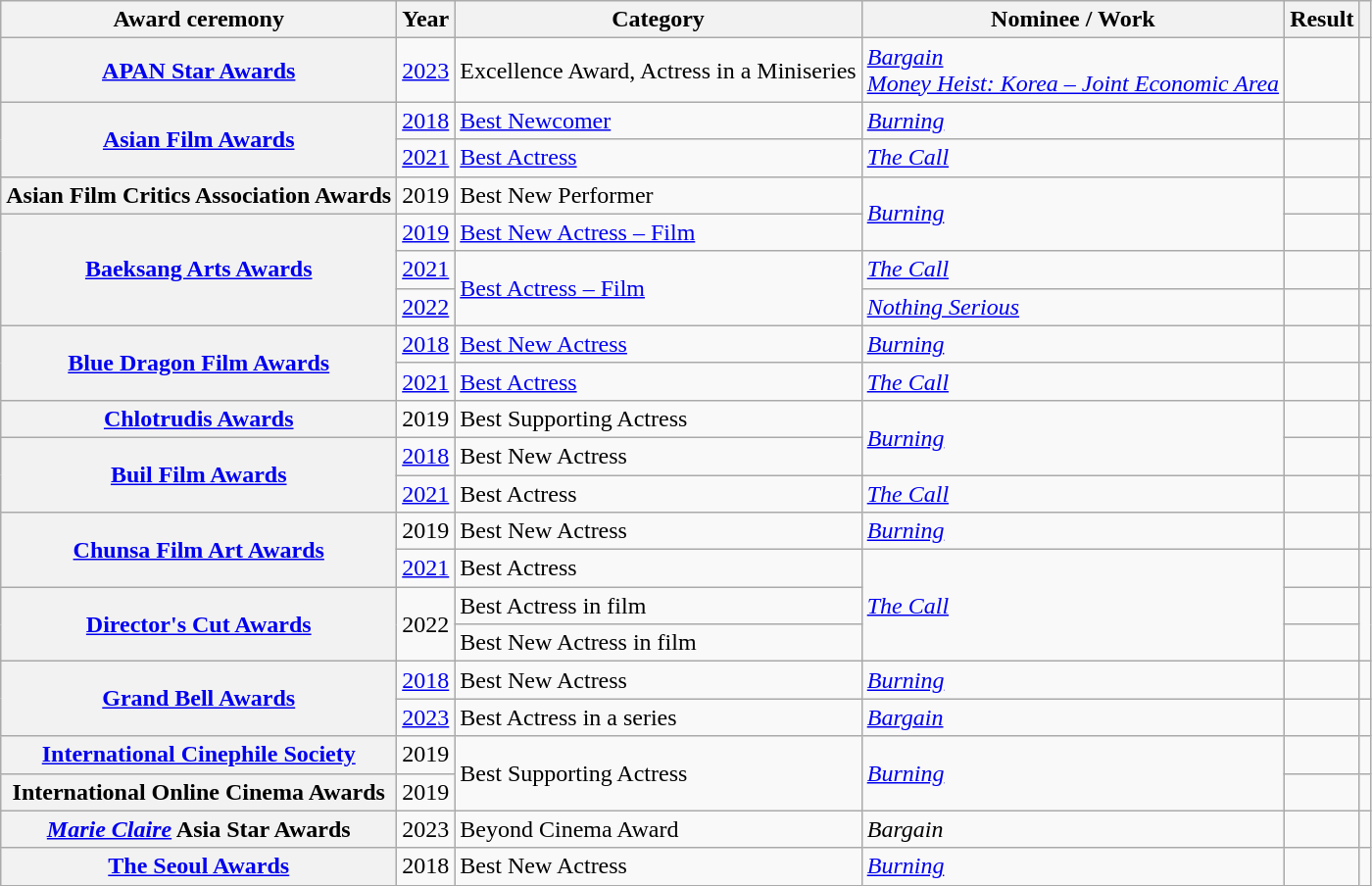<table class="wikitable plainrowheaders sortable">
<tr>
<th scope="col">Award ceremony</th>
<th scope="col">Year</th>
<th scope="col">Category</th>
<th scope="col">Nominee / Work</th>
<th scope="col">Result</th>
<th scope="col" class="unsortable"></th>
</tr>
<tr>
<th scope="row"><a href='#'>APAN Star Awards</a></th>
<td style="text-align:center"><a href='#'>2023</a></td>
<td>Excellence Award, Actress in a Miniseries</td>
<td><em><a href='#'>Bargain</a></em> <br> <em><a href='#'>Money Heist: Korea – Joint Economic Area</a></em></td>
<td></td>
<td style="text-align:center"></td>
</tr>
<tr>
<th scope="row" rowspan="2"><a href='#'>Asian Film Awards</a></th>
<td style="text-align:center"><a href='#'>2018</a></td>
<td><a href='#'>Best Newcomer</a></td>
<td><em><a href='#'>Burning</a></em></td>
<td></td>
<td style="text-align:center"></td>
</tr>
<tr>
<td style="text-align:center"><a href='#'>2021</a></td>
<td><a href='#'>Best Actress</a></td>
<td><em><a href='#'>The Call</a></em></td>
<td></td>
<td style="text-align:center"></td>
</tr>
<tr>
<th scope="row">Asian Film Critics Association Awards</th>
<td style="text-align:center">2019</td>
<td>Best New Performer</td>
<td rowspan="2"><em><a href='#'>Burning</a></em></td>
<td></td>
<td style="text-align:center"></td>
</tr>
<tr>
<th scope="row"  rowspan="3"><a href='#'>Baeksang Arts Awards</a></th>
<td style="text-align:center"><a href='#'>2019</a></td>
<td><a href='#'>Best New Actress – Film</a></td>
<td></td>
<td style="text-align:center"></td>
</tr>
<tr>
<td style="text-align:center"><a href='#'>2021</a></td>
<td rowspan="2"><a href='#'>Best Actress – Film</a></td>
<td><em><a href='#'>The Call</a></em></td>
<td></td>
<td style="text-align:center"></td>
</tr>
<tr>
<td style="text-align:center"><a href='#'>2022</a></td>
<td><em><a href='#'>Nothing Serious</a></em></td>
<td></td>
<td style="text-align:center"></td>
</tr>
<tr>
<th scope="row"  rowspan="2"><a href='#'>Blue Dragon Film Awards</a></th>
<td style="text-align:center"><a href='#'>2018</a></td>
<td><a href='#'>Best New Actress</a></td>
<td><em><a href='#'>Burning</a></em></td>
<td></td>
<td style="text-align:center"></td>
</tr>
<tr>
<td style="text-align:center"><a href='#'>2021</a></td>
<td><a href='#'>Best Actress</a></td>
<td><em><a href='#'>The Call</a></em></td>
<td></td>
<td style="text-align:center"></td>
</tr>
<tr>
<th scope="row"><a href='#'>Chlotrudis Awards</a></th>
<td style="text-align:center">2019</td>
<td>Best Supporting Actress</td>
<td rowspan="2"><em><a href='#'>Burning</a></em></td>
<td></td>
<td style="text-align:center"></td>
</tr>
<tr>
<th scope="row"  rowspan="2"><a href='#'>Buil Film Awards</a></th>
<td style="text-align:center"><a href='#'>2018</a></td>
<td>Best New Actress</td>
<td></td>
<td style="text-align:center"></td>
</tr>
<tr>
<td style="text-align:center"><a href='#'>2021</a></td>
<td>Best Actress</td>
<td><em><a href='#'>The Call</a></em></td>
<td></td>
<td style="text-align:center"></td>
</tr>
<tr>
<th scope="row"  rowspan="2"><a href='#'>Chunsa Film Art Awards</a></th>
<td style="text-align:center">2019</td>
<td>Best New Actress</td>
<td><em><a href='#'>Burning</a></em></td>
<td></td>
<td style="text-align:center"></td>
</tr>
<tr>
<td style="text-align:center"><a href='#'>2021</a></td>
<td>Best Actress</td>
<td rowspan="3"><em><a href='#'>The Call</a></em></td>
<td></td>
<td style="text-align:center"></td>
</tr>
<tr>
<th scope="row" rowspan="2"><a href='#'>Director's Cut Awards</a></th>
<td rowspan="2" style="text-align:center">2022</td>
<td>Best Actress in film</td>
<td></td>
<td rowspan="2" style="text-align:center"></td>
</tr>
<tr>
<td>Best New Actress in film</td>
<td></td>
</tr>
<tr>
<th scope="row" rowspan="2"><a href='#'>Grand Bell Awards</a></th>
<td style="text-align:center"><a href='#'>2018</a></td>
<td>Best New Actress</td>
<td><em><a href='#'>Burning</a></em></td>
<td></td>
<td style="text-align:center"></td>
</tr>
<tr>
<td style="text-align:center"><a href='#'>2023</a></td>
<td>Best Actress in a series</td>
<td><em><a href='#'>Bargain</a></em></td>
<td></td>
<td style="text-align:center"></td>
</tr>
<tr>
<th scope="row"><a href='#'>International Cinephile Society</a></th>
<td style="text-align:center">2019</td>
<td rowspan="2">Best Supporting Actress</td>
<td rowspan="2"><em><a href='#'>Burning</a></em></td>
<td></td>
<td style="text-align:center"></td>
</tr>
<tr>
<th scope="row">International Online Cinema Awards</th>
<td style="text-align:center">2019</td>
<td></td>
<td style="text-align:center"></td>
</tr>
<tr>
<th scope="row"><em><a href='#'>Marie Claire</a></em> Asia Star Awards</th>
<td style="text-align:center">2023</td>
<td>Beyond Cinema Award</td>
<td><em>Bargain</em></td>
<td></td>
<td style="text-align:center"></td>
</tr>
<tr>
<th scope="row"><a href='#'>The Seoul Awards</a></th>
<td style="text-align:center">2018</td>
<td>Best New Actress</td>
<td><em><a href='#'>Burning</a></em></td>
<td></td>
<td style="text-align:center"></td>
</tr>
</table>
